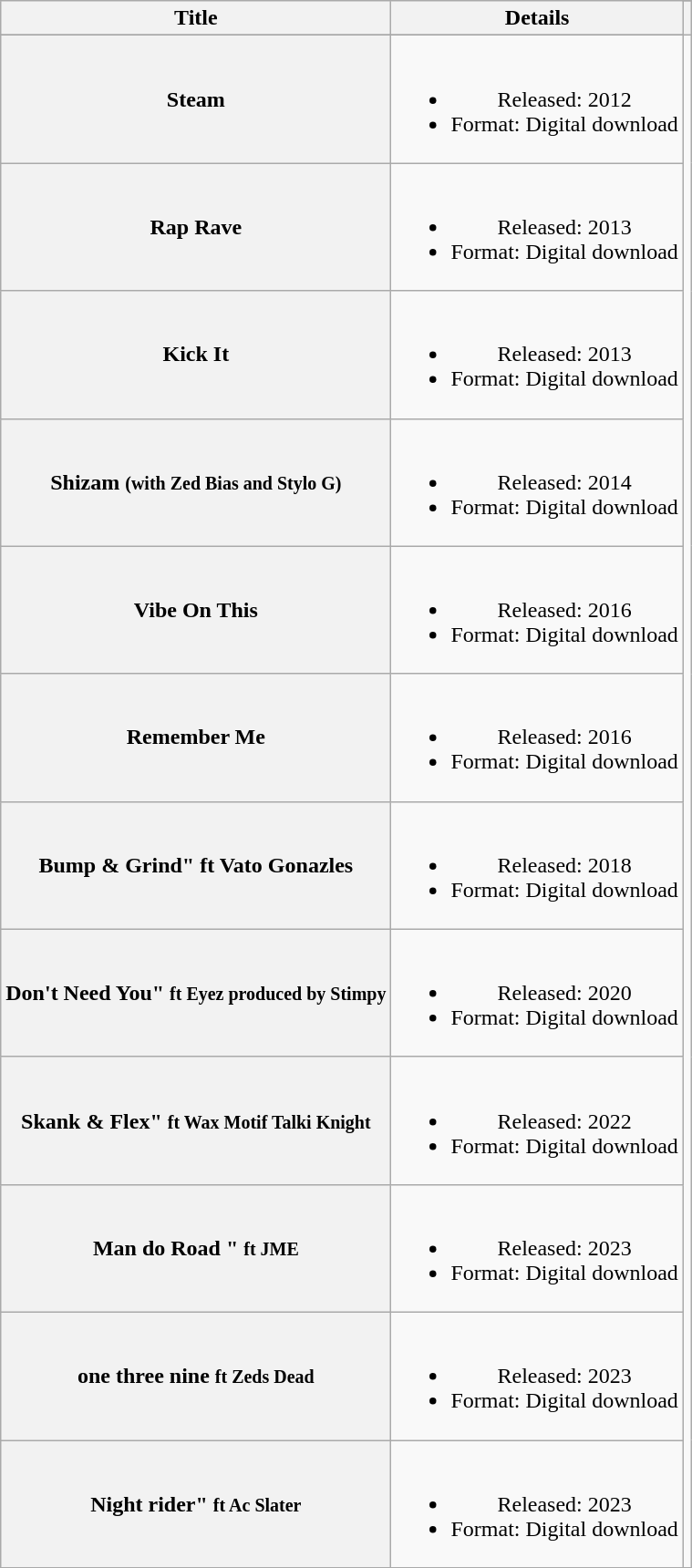<table class="wikitable plainrowheaders" style="text-align:center;">
<tr>
<th scope="col" rowspan="2">Title</th>
<th scope="col" rowspan="2">Details</th>
</tr>
<tr>
<th scope="col" style="width:;font-size:85%;"></th>
</tr>
<tr>
</tr>
<tr>
<th scope="row">Steam</th>
<td><br><ul><li>Released: 2012</li><li>Format: Digital download</li></ul></td>
</tr>
<tr>
<th scope="row">Rap Rave</th>
<td><br><ul><li>Released: 2013</li><li>Format: Digital download</li></ul></td>
</tr>
<tr>
<th scope="row">Kick It</th>
<td><br><ul><li>Released: 2013</li><li>Format: Digital download</li></ul></td>
</tr>
<tr>
<th scope="row">Shizam <small>(with Zed Bias and Stylo G)</small></th>
<td><br><ul><li>Released: 2014</li><li>Format: Digital download</li></ul></td>
</tr>
<tr>
<th scope="row">Vibe On This</th>
<td><br><ul><li>Released: 2016</li><li>Format: Digital download</li></ul></td>
</tr>
<tr>
<th scope="row">Remember Me</th>
<td><br><ul><li>Released: 2016</li><li>Format: Digital download</li></ul></td>
</tr>
<tr>
<th scope="row">Bump & Grind" ft Vato Gonazles</th>
<td><br><ul><li>Released: 2018</li><li>Format: Digital download</li></ul></td>
</tr>
<tr>
<th scope="row">Don't Need You" <small>ft Eyez produced by Stimpy</small></th>
<td><br><ul><li>Released: 2020</li><li>Format: Digital download</li></ul></td>
</tr>
<tr>
<th scope="row">Skank & Flex" <small>ft Wax Motif Talki Knight</small></th>
<td><br><ul><li>Released: 2022</li><li>Format: Digital download</li></ul></td>
</tr>
<tr>
<th scope="row">Man do Road " <small>ft JME </small></th>
<td><br><ul><li>Released: 2023</li><li>Format: Digital download</li></ul></td>
</tr>
<tr>
<th scope="row">one three nine <small>ft Zeds Dead </small></th>
<td><br><ul><li>Released: 2023</li><li>Format: Digital download</li></ul></td>
</tr>
<tr>
<th scope="row">Night rider" <small>ft Ac Slater </small></th>
<td><br><ul><li>Released: 2023</li><li>Format: Digital download</li></ul></td>
</tr>
</table>
